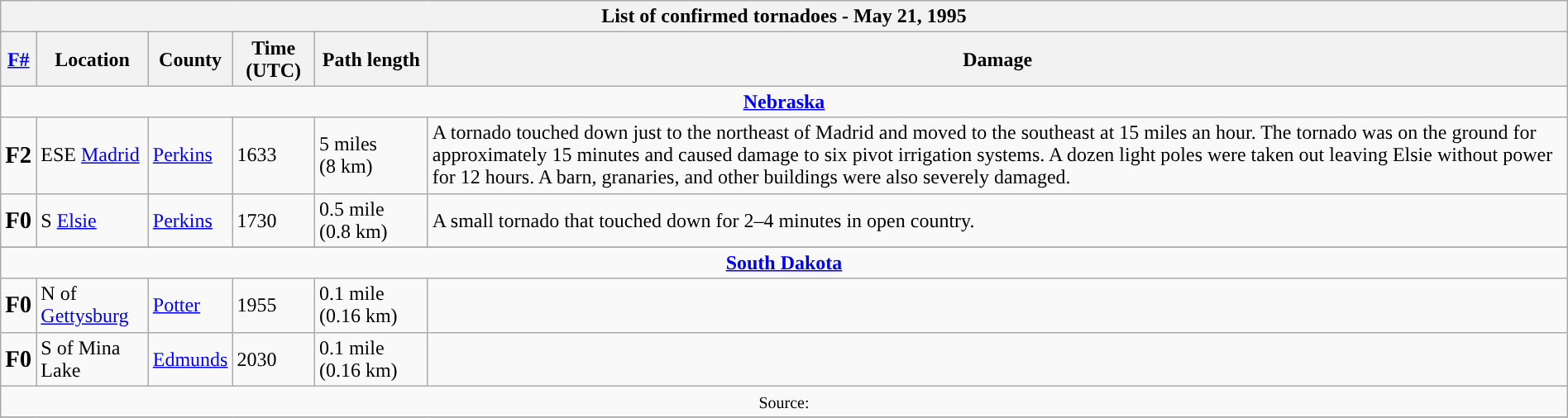<table class="wikitable collapsible" width="100%">
<tr>
<th colspan="6">List of confirmed tornadoes - May 21, 1995</th>
</tr>
<tr>
<th><a href='#'>F#</a></th>
<th>Location</th>
<th>County</th>
<th>Time (UTC)</th>
<th>Path length</th>
<th>Damage</th>
</tr>
<tr>
<td colspan="7" align=center><strong><a href='#'>Nebraska</a></strong></td>
</tr>
<tr>
<td><big><strong>F2</strong></big></td>
<td>ESE <a href='#'>Madrid</a></td>
<td><a href='#'>Perkins</a></td>
<td>1633</td>
<td>5 miles (8 km)</td>
<td>A tornado touched down just to the northeast of Madrid and moved to the southeast at 15 miles an hour. The tornado was on the ground for approximately 15 minutes and caused damage to six pivot irrigation systems. A dozen light poles were taken out leaving Elsie without power for 12 hours. A barn, granaries, and other buildings were also severely damaged.</td>
</tr>
<tr>
<td><big><strong>F0</strong></big></td>
<td>S <a href='#'>Elsie</a></td>
<td><a href='#'>Perkins</a></td>
<td>1730</td>
<td>0.5 mile (0.8 km)</td>
<td>A small tornado that touched down for 2–4 minutes in open country.</td>
</tr>
<tr>
</tr>
<tr>
<td colspan="7" align=center><strong><a href='#'>South Dakota</a></strong></td>
</tr>
<tr>
<td><big><strong>F0</strong></big></td>
<td>N of <a href='#'>Gettysburg</a></td>
<td><a href='#'>Potter</a></td>
<td>1955</td>
<td>0.1 mile (0.16 km)</td>
<td></td>
</tr>
<tr>
<td><big><strong>F0</strong></big></td>
<td>S of Mina Lake</td>
<td><a href='#'>Edmunds</a></td>
<td>2030</td>
<td>0.1 mile (0.16 km)</td>
<td></td>
</tr>
<tr>
<td colspan="7" align=center><small>Source:  </small></td>
</tr>
<tr>
</tr>
</table>
